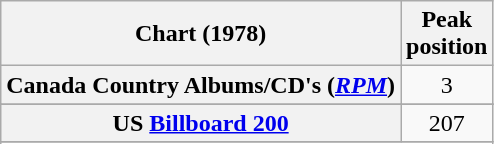<table class="wikitable sortable plainrowheaders" style="text-align:center">
<tr>
<th scope="col">Chart (1978)</th>
<th scope="col">Peak<br> position</th>
</tr>
<tr>
<th scope="row">Canada Country Albums/CD's (<em><a href='#'>RPM</a></em>)</th>
<td>3</td>
</tr>
<tr>
</tr>
<tr>
<th scope="row">US <a href='#'>Billboard 200</a></th>
<td>207</td>
</tr>
<tr>
</tr>
<tr>
</tr>
</table>
